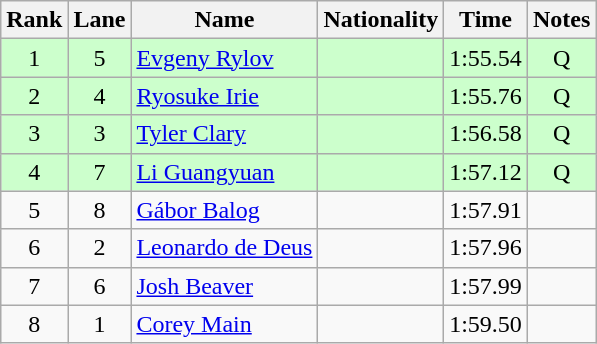<table class="wikitable sortable" style="text-align:center">
<tr>
<th>Rank</th>
<th>Lane</th>
<th>Name</th>
<th>Nationality</th>
<th>Time</th>
<th>Notes</th>
</tr>
<tr bgcolor=ccffcc>
<td>1</td>
<td>5</td>
<td align=left><a href='#'>Evgeny Rylov</a></td>
<td align=left></td>
<td>1:55.54</td>
<td>Q</td>
</tr>
<tr bgcolor=ccffcc>
<td>2</td>
<td>4</td>
<td align=left><a href='#'>Ryosuke Irie</a></td>
<td align=left></td>
<td>1:55.76</td>
<td>Q</td>
</tr>
<tr bgcolor=ccffcc>
<td>3</td>
<td>3</td>
<td align=left><a href='#'>Tyler Clary</a></td>
<td align=left></td>
<td>1:56.58</td>
<td>Q</td>
</tr>
<tr bgcolor=ccffcc>
<td>4</td>
<td>7</td>
<td align=left><a href='#'>Li Guangyuan</a></td>
<td align=left></td>
<td>1:57.12</td>
<td>Q</td>
</tr>
<tr>
<td>5</td>
<td>8</td>
<td align=left><a href='#'>Gábor Balog</a></td>
<td align=left></td>
<td>1:57.91</td>
<td></td>
</tr>
<tr>
<td>6</td>
<td>2</td>
<td align=left><a href='#'>Leonardo de Deus</a></td>
<td align=left></td>
<td>1:57.96</td>
<td></td>
</tr>
<tr>
<td>7</td>
<td>6</td>
<td align=left><a href='#'>Josh Beaver</a></td>
<td align=left></td>
<td>1:57.99</td>
<td></td>
</tr>
<tr>
<td>8</td>
<td>1</td>
<td align=left><a href='#'>Corey Main</a></td>
<td align=left></td>
<td>1:59.50</td>
<td></td>
</tr>
</table>
